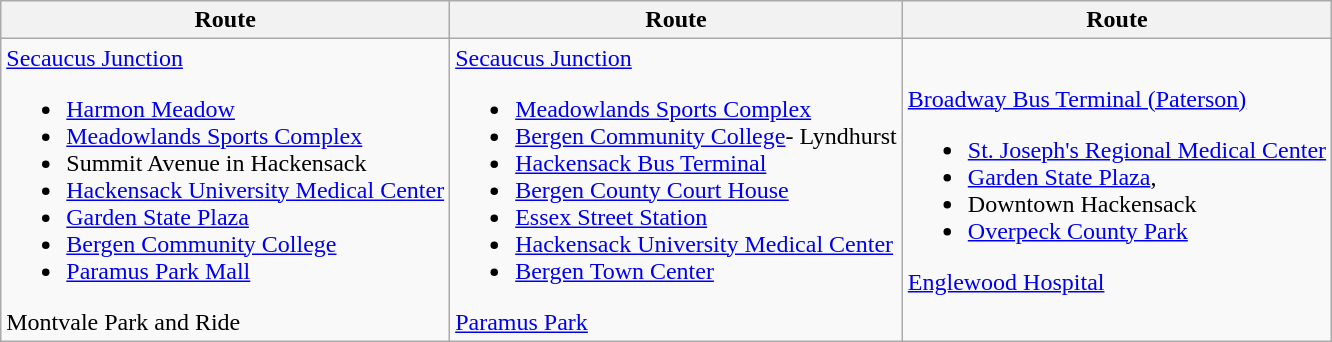<table class=wikitable>
<tr>
<th>Route</th>
<th>Route</th>
<th>Route</th>
</tr>
<tr>
<td><a href='#'>Secaucus Junction</a><br><ul><li><a href='#'>Harmon Meadow</a></li><li><a href='#'>Meadowlands Sports Complex</a></li><li>Summit Avenue in Hackensack</li><li><a href='#'>Hackensack University Medical Center</a></li><li><a href='#'>Garden State Plaza</a></li><li><a href='#'>Bergen Community College</a></li><li><a href='#'>Paramus Park Mall</a></li></ul>Montvale Park and Ride</td>
<td><a href='#'>Secaucus Junction</a><br><ul><li><a href='#'>Meadowlands Sports Complex</a></li><li><a href='#'>Bergen Community College</a>- Lyndhurst</li><li><a href='#'>Hackensack Bus Terminal</a></li><li><a href='#'>Bergen County Court House</a></li><li><a href='#'>Essex Street Station</a></li><li><a href='#'>Hackensack University Medical Center</a></li><li><a href='#'>Bergen Town Center</a></li></ul><a href='#'>Paramus Park</a></td>
<td><a href='#'>Broadway Bus Terminal (Paterson)</a><br><ul><li><a href='#'>St. Joseph's Regional Medical Center</a></li><li><a href='#'>Garden State Plaza</a>,</li><li>Downtown Hackensack</li><li><a href='#'>Overpeck County Park</a></li></ul><a href='#'>Englewood Hospital</a></td>
</tr>
</table>
